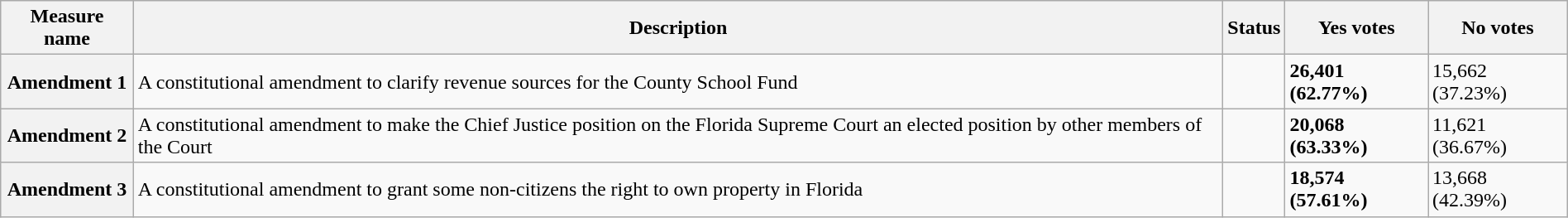<table class="wikitable sortable plainrowheaders" style="width:100%">
<tr>
<th scope="col">Measure name</th>
<th class="unsortable" scope="col">Description</th>
<th scope="col">Status</th>
<th scope="col">Yes votes</th>
<th scope="col">No votes</th>
</tr>
<tr>
<th scope="row">Amendment 1</th>
<td>A constitutional amendment to clarify revenue sources for the County School Fund</td>
<td></td>
<td><strong>26,401 (62.77%)</strong></td>
<td>15,662 (37.23%)</td>
</tr>
<tr>
<th scope="row">Amendment 2</th>
<td>A constitutional amendment to make the Chief Justice position on the Florida Supreme Court an elected position by other members of the Court</td>
<td></td>
<td><strong>20,068 (63.33%)</strong></td>
<td>11,621 (36.67%)</td>
</tr>
<tr>
<th scope="row">Amendment 3</th>
<td>A constitutional amendment to grant some non-citizens the right to own property in Florida</td>
<td></td>
<td><strong>18,574 (57.61%)</strong></td>
<td>13,668 (42.39%)</td>
</tr>
</table>
